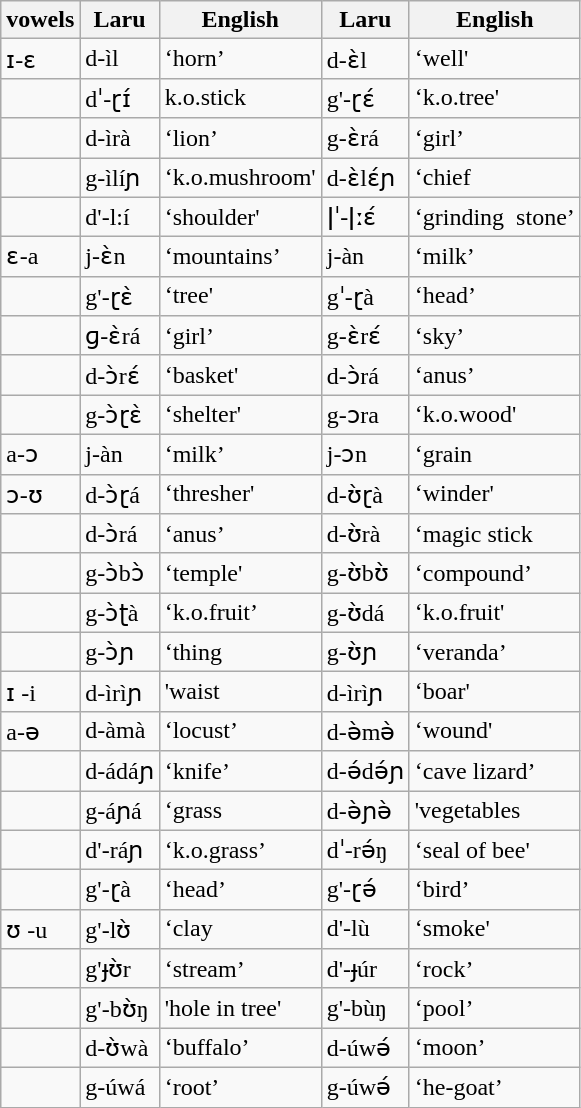<table class="wikitable">
<tr>
<th>vowels</th>
<th>Laru</th>
<th>English</th>
<th>Laru</th>
<th>English</th>
</tr>
<tr>
<td>ɪ-ɛ</td>
<td>d-ìl</td>
<td>‘horn’</td>
<td>d-ɛ̀l</td>
<td>‘well'</td>
</tr>
<tr>
<td></td>
<td>dˈ-ɽɪ́</td>
<td>k.o.stick</td>
<td>g'-ɽɛ́</td>
<td>‘k.o.tree'</td>
</tr>
<tr>
<td></td>
<td>d-ìrà</td>
<td>‘lion’</td>
<td>g-ɛ̀rá</td>
<td>‘girl’</td>
</tr>
<tr>
<td></td>
<td>g-ìlíɲ</td>
<td>‘k.o.mushroom'</td>
<td>d-ɛ̀lɛ́ɲ</td>
<td>‘chief</td>
</tr>
<tr>
<td></td>
<td>d'-l:í</td>
<td>‘shoulder'</td>
<td>ǀˈ-ǀːɛ́</td>
<td>‘grinding  stone’</td>
</tr>
<tr>
<td>ɛ-a</td>
<td>j-ɛ̀n</td>
<td>‘mountains’</td>
<td>j-àn</td>
<td>‘milk’</td>
</tr>
<tr>
<td></td>
<td>g'-ɽɛ̀</td>
<td>‘tree'</td>
<td>gˈ-ɽà</td>
<td>‘head’</td>
</tr>
<tr>
<td></td>
<td>ɡ-ɛ̀rá</td>
<td>‘girl’</td>
<td>g-ɛ̀rɛ́</td>
<td>‘sky’</td>
</tr>
<tr>
<td></td>
<td>d-ɔ̀rɛ́</td>
<td>‘basket'</td>
<td>d-ɔ̀rá</td>
<td>‘anus’</td>
</tr>
<tr>
<td></td>
<td>g-ɔ̀ɽɛ̀</td>
<td>‘shelter'</td>
<td>g-ɔra</td>
<td>‘k.o.wood'</td>
</tr>
<tr>
<td>a-ɔ</td>
<td>j-àn</td>
<td>‘milk’</td>
<td>j-ɔn</td>
<td>‘grain</td>
</tr>
<tr>
<td>ɔ-ʊ</td>
<td>d-ɔ̀ɽá</td>
<td>‘thresher'</td>
<td>d-ʊ̀ɽà</td>
<td>‘winder'</td>
</tr>
<tr>
<td></td>
<td>d-ɔ̀rá</td>
<td>‘anus’</td>
<td>d-ʊ̀rà</td>
<td>‘magic stick</td>
</tr>
<tr>
<td></td>
<td>g-ɔ̀bɔ̀</td>
<td>‘temple'</td>
<td>g-ʊ̀bʊ̀</td>
<td>‘compound’</td>
</tr>
<tr>
<td></td>
<td>g-ɔ̀ʈà</td>
<td>‘k.o.fruit’</td>
<td>g-ʊ̀dá</td>
<td>‘k.o.fruit'</td>
</tr>
<tr>
<td></td>
<td>g-ɔ̀ɲ</td>
<td>‘thing</td>
<td>g-ʊ̀ɲ</td>
<td>‘veranda’</td>
</tr>
<tr>
<td>ɪ -i</td>
<td>d-ìrìɲ</td>
<td>'waist</td>
<td>d-ìrìɲ</td>
<td>‘boar'</td>
</tr>
<tr>
<td>a-ə</td>
<td>d-àmà</td>
<td>‘locust’</td>
<td>d-ə̀mə̀</td>
<td>‘wound'</td>
</tr>
<tr>
<td></td>
<td>d-ádáɲ</td>
<td>‘knife’</td>
<td>d-ə́də́ɲ</td>
<td>‘cave lizard’</td>
</tr>
<tr>
<td></td>
<td>g-áɲá</td>
<td>‘grass</td>
<td>d-ə̀ɲə̀</td>
<td>'vegetables</td>
</tr>
<tr>
<td></td>
<td>d'-ráɲ</td>
<td>‘k.o.grass’</td>
<td>dˈ-rə́ŋ</td>
<td>‘seal of bee'</td>
</tr>
<tr>
<td></td>
<td>g'-ɽà</td>
<td>‘head’</td>
<td>g'-ɽə́</td>
<td>‘bird’</td>
</tr>
<tr>
<td>ʊ -u</td>
<td>g'-lʊ̀</td>
<td>‘clay</td>
<td>d'-lù</td>
<td>‘smoke'</td>
</tr>
<tr>
<td></td>
<td>g'ɟʊ̀r</td>
<td>‘stream’</td>
<td>d'-ɟúr</td>
<td>‘rock’</td>
</tr>
<tr>
<td></td>
<td>g'-bʊ̀ŋ</td>
<td>'hole in tree'</td>
<td>g'-bùŋ</td>
<td>‘pool’</td>
</tr>
<tr>
<td></td>
<td>d-ʊ̀wà</td>
<td>‘buffalo’</td>
<td>d-úwə́</td>
<td>‘moon’</td>
</tr>
<tr>
<td></td>
<td>g-úwá</td>
<td>‘root’</td>
<td>g-úwə́</td>
<td>‘he-goat’</td>
</tr>
</table>
